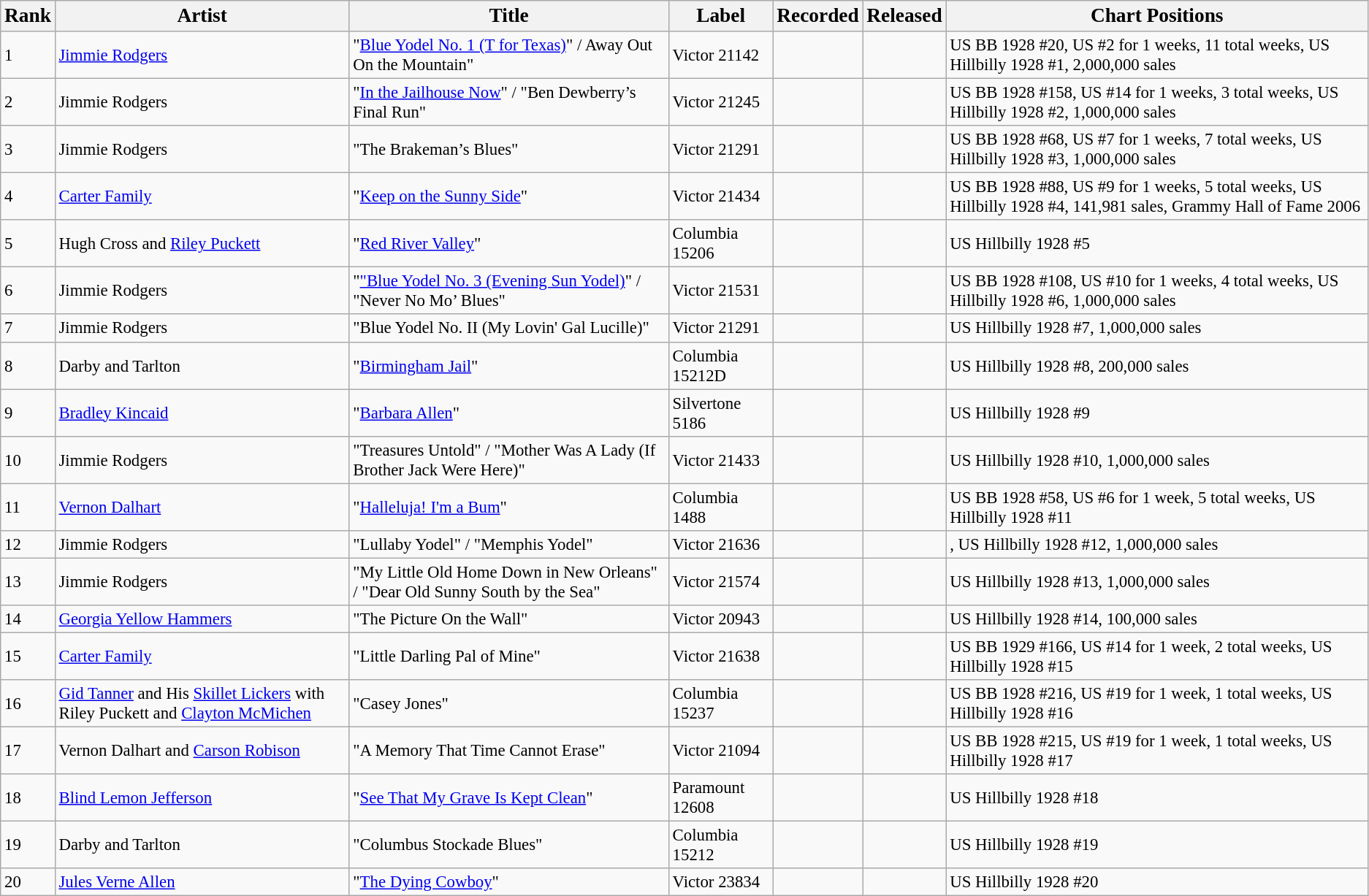<table class="wikitable" style="font-size:95%;">
<tr>
<th><big>Rank</big></th>
<th><big>Artist</big></th>
<th><big>Title</big></th>
<th><big>Label</big></th>
<th><big>Recorded</big></th>
<th><big>Released</big></th>
<th><big>Chart Positions</big></th>
</tr>
<tr>
<td>1</td>
<td><a href='#'>Jimmie Rodgers</a></td>
<td>"<a href='#'>Blue Yodel No. 1 (T for Texas)</a>" / Away Out On the Mountain"</td>
<td>Victor 21142</td>
<td></td>
<td></td>
<td>US BB 1928 #20, US #2 for 1 weeks, 11 total weeks, US Hillbilly 1928 #1, 2,000,000 sales</td>
</tr>
<tr>
<td>2</td>
<td>Jimmie Rodgers</td>
<td>"<a href='#'>In the Jailhouse Now</a>" / "Ben Dewberry’s Final Run"</td>
<td>Victor 21245</td>
<td></td>
<td></td>
<td>US BB 1928 #158, US #14 for 1 weeks, 3 total weeks, US Hillbilly 1928 #2, 1,000,000 sales</td>
</tr>
<tr>
<td>3</td>
<td>Jimmie Rodgers</td>
<td>"The Brakeman’s Blues"</td>
<td>Victor 21291</td>
<td></td>
<td></td>
<td>US BB 1928 #68, US #7 for 1 weeks, 7 total weeks, US Hillbilly 1928 #3, 1,000,000 sales</td>
</tr>
<tr>
<td>4</td>
<td><a href='#'>Carter Family</a></td>
<td>"<a href='#'>Keep on the Sunny Side</a>"</td>
<td>Victor 21434</td>
<td></td>
<td></td>
<td>US BB 1928 #88, US #9 for 1 weeks, 5 total weeks, US Hillbilly 1928 #4, 141,981 sales, Grammy Hall of Fame 2006</td>
</tr>
<tr>
<td>5</td>
<td>Hugh Cross and <a href='#'>Riley Puckett</a></td>
<td>"<a href='#'>Red River Valley</a>"</td>
<td>Columbia 15206</td>
<td></td>
<td></td>
<td>US Hillbilly 1928 #5</td>
</tr>
<tr>
<td>6</td>
<td>Jimmie Rodgers</td>
<td>"<a href='#'>"Blue Yodel No. 3 (Evening Sun Yodel)</a>" / "Never No Mo’ Blues"</td>
<td>Victor 21531</td>
<td></td>
<td></td>
<td>US BB 1928 #108, US #10 for 1 weeks, 4 total weeks, US Hillbilly 1928 #6, 1,000,000 sales</td>
</tr>
<tr>
<td>7</td>
<td>Jimmie Rodgers</td>
<td>"Blue Yodel No. II (My Lovin' Gal Lucille)"</td>
<td>Victor 21291</td>
<td></td>
<td></td>
<td>US Hillbilly 1928 #7, 1,000,000 sales</td>
</tr>
<tr>
<td>8</td>
<td>Darby and Tarlton</td>
<td>"<a href='#'>Birmingham Jail</a>"</td>
<td>Columbia 15212D</td>
<td></td>
<td></td>
<td>US Hillbilly 1928 #8, 200,000 sales</td>
</tr>
<tr>
<td>9</td>
<td><a href='#'>Bradley Kincaid</a></td>
<td>"<a href='#'>Barbara Allen</a>"</td>
<td>Silvertone 5186</td>
<td></td>
<td></td>
<td>US Hillbilly 1928 #9</td>
</tr>
<tr>
<td>10</td>
<td>Jimmie Rodgers</td>
<td>"Treasures Untold" / "Mother Was A Lady (If Brother Jack Were Here)"</td>
<td>Victor 21433</td>
<td></td>
<td></td>
<td>US Hillbilly 1928 #10, 1,000,000 sales</td>
</tr>
<tr>
<td>11</td>
<td><a href='#'>Vernon Dalhart</a></td>
<td>"<a href='#'>Halleluja! I'm a Bum</a>"</td>
<td>Columbia 1488</td>
<td></td>
<td></td>
<td>US BB 1928 #58, US #6 for 1 week, 5 total weeks, US Hillbilly 1928 #11</td>
</tr>
<tr>
<td>12</td>
<td>Jimmie Rodgers</td>
<td>"Lullaby Yodel" / "Memphis Yodel"</td>
<td>Victor 21636</td>
<td></td>
<td></td>
<td>, US Hillbilly 1928 #12, 1,000,000 sales</td>
</tr>
<tr>
<td>13</td>
<td>Jimmie Rodgers</td>
<td>"My Little Old Home Down in New Orleans" / "Dear Old Sunny South by the Sea"</td>
<td>Victor 21574</td>
<td></td>
<td></td>
<td>US Hillbilly 1928 #13, 1,000,000 sales</td>
</tr>
<tr>
<td>14</td>
<td><a href='#'>Georgia Yellow Hammers</a></td>
<td>"The Picture On the Wall"</td>
<td>Victor 20943</td>
<td></td>
<td></td>
<td>US Hillbilly 1928 #14, 100,000 sales</td>
</tr>
<tr>
<td>15</td>
<td><a href='#'>Carter Family</a></td>
<td>"Little Darling Pal of Mine"</td>
<td>Victor 21638</td>
<td></td>
<td></td>
<td>US BB 1929 #166, US #14 for 1 week, 2 total weeks, US Hillbilly 1928 #15</td>
</tr>
<tr>
<td>16</td>
<td><a href='#'>Gid Tanner</a> and His <a href='#'>Skillet Lickers</a> with Riley Puckett and <a href='#'>Clayton McMichen</a></td>
<td>"Casey Jones"</td>
<td>Columbia 15237</td>
<td></td>
<td></td>
<td>US BB 1928 #216, US #19 for 1 week, 1 total weeks, US Hillbilly 1928 #16</td>
</tr>
<tr>
<td>17</td>
<td>Vernon Dalhart and <a href='#'>Carson Robison</a></td>
<td>"A Memory That Time Cannot Erase"</td>
<td>Victor 21094</td>
<td></td>
<td></td>
<td>US BB 1928 #215, US #19 for 1 week, 1 total weeks, US Hillbilly 1928 #17</td>
</tr>
<tr>
<td>18</td>
<td><a href='#'>Blind Lemon Jefferson</a></td>
<td>"<a href='#'>See That My Grave Is Kept Clean</a>"</td>
<td>Paramount 12608</td>
<td></td>
<td></td>
<td>US Hillbilly 1928 #18</td>
</tr>
<tr>
<td>19</td>
<td>Darby and Tarlton</td>
<td>"Columbus Stockade Blues"</td>
<td>Columbia 15212</td>
<td></td>
<td></td>
<td>US Hillbilly 1928 #19</td>
</tr>
<tr>
<td>20</td>
<td><a href='#'>Jules Verne Allen</a></td>
<td>"<a href='#'>The Dying Cowboy</a>"</td>
<td>Victor 23834</td>
<td></td>
<td></td>
<td>US Hillbilly 1928 #20</td>
</tr>
</table>
